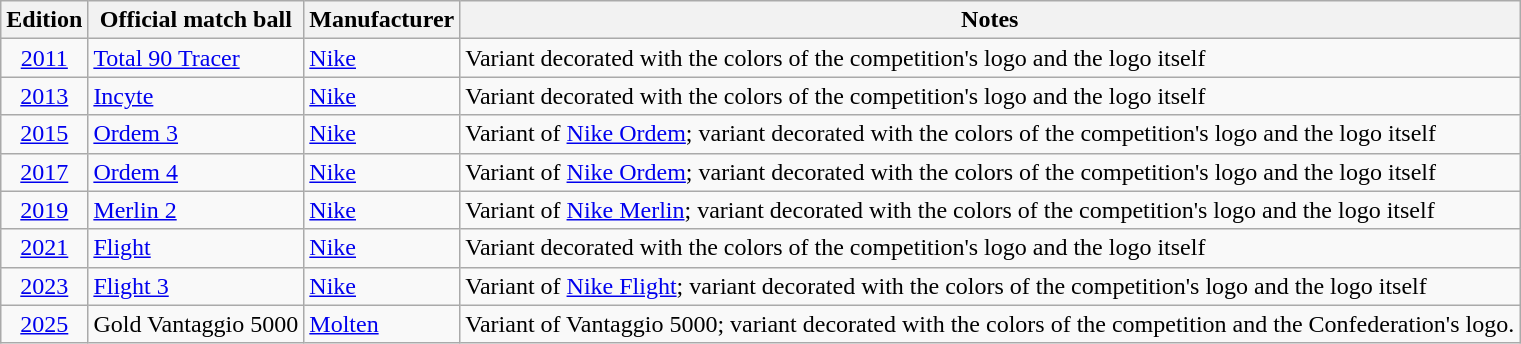<table class="wikitable sortable" style="vertical-align:top;">
<tr>
<th>Edition</th>
<th>Official match ball</th>
<th>Manufacturer</th>
<th>Notes</th>
</tr>
<tr>
<td align="center"><a href='#'>2011</a></td>
<td><a href='#'>Total 90 Tracer</a></td>
<td><a href='#'>Nike</a></td>
<td>Variant decorated with the colors of the competition's logo and the logo itself</td>
</tr>
<tr>
<td align="center"><a href='#'>2013</a></td>
<td><a href='#'>Incyte</a></td>
<td><a href='#'>Nike</a></td>
<td>Variant decorated with the colors of the competition's logo and the logo itself</td>
</tr>
<tr>
<td align="center"><a href='#'>2015</a></td>
<td><a href='#'>Ordem 3</a></td>
<td><a href='#'>Nike</a></td>
<td>Variant of <a href='#'>Nike Ordem</a>; variant decorated with the colors of the competition's logo and the logo itself</td>
</tr>
<tr>
<td align="center"><a href='#'>2017</a></td>
<td><a href='#'>Ordem 4</a></td>
<td><a href='#'>Nike</a></td>
<td>Variant of <a href='#'>Nike Ordem</a>; variant decorated with the colors of the competition's logo and the logo itself</td>
</tr>
<tr>
<td align="center"><a href='#'>2019</a></td>
<td><a href='#'>Merlin 2</a></td>
<td><a href='#'>Nike</a></td>
<td>Variant of <a href='#'>Nike Merlin</a>; variant decorated with the colors of the competition's logo and the logo itself</td>
</tr>
<tr>
<td align="center"><a href='#'>2021</a></td>
<td><a href='#'>Flight</a></td>
<td><a href='#'>Nike</a></td>
<td>Variant decorated with the colors of the competition's logo and the logo itself</td>
</tr>
<tr>
<td align="center"><a href='#'>2023</a></td>
<td><a href='#'>Flight 3</a></td>
<td><a href='#'>Nike</a></td>
<td>Variant of <a href='#'>Nike Flight</a>; variant decorated with the colors of the competition's logo and the logo itself</td>
</tr>
<tr>
<td align="center"><a href='#'>2025</a></td>
<td>Gold Vantaggio 5000</td>
<td><a href='#'>Molten</a></td>
<td>Variant of Vantaggio 5000; variant decorated with the colors of the competition and the Confederation's logo.</td>
</tr>
</table>
